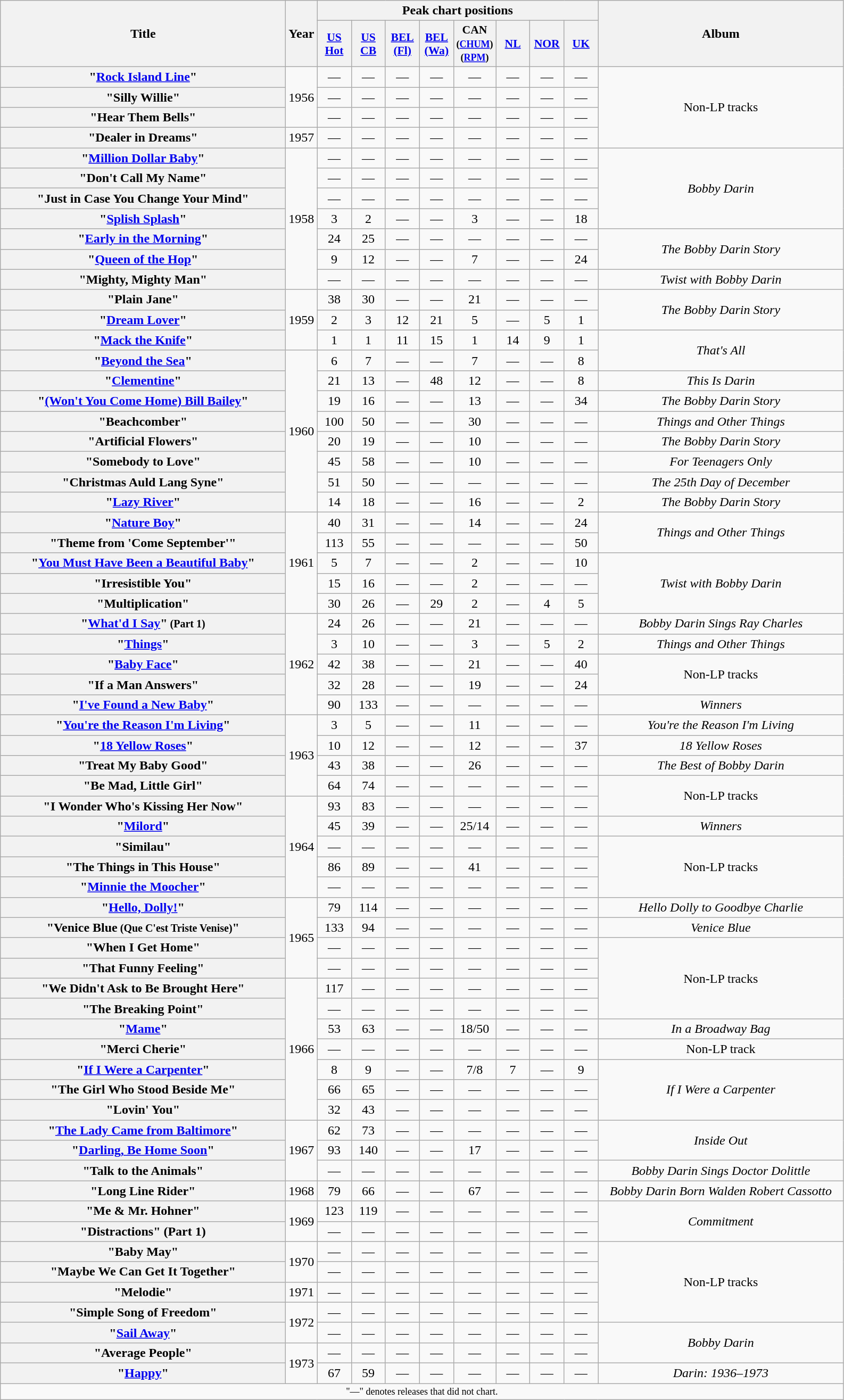<table class="wikitable plainrowheaders" style="text-align:center;">
<tr>
<th rowspan="2" style="width:350px;">Title</th>
<th style="width:20px;" rowspan="2">Year</th>
<th colspan="8">Peak chart positions</th>
<th style="width:300px;" rowspan="2">Album</th>
</tr>
<tr>
<th scope="col" style="width:2.5em;font-size:90%;"><a href='#'>US<br>Hot</a><br></th>
<th scope="col" style="width:2.5em;font-size:90%;"><a href='#'>US<br>CB</a><br></th>
<th scope="col" style="width:2.5em;font-size:90%;"><a href='#'>BEL<br>(Fl)</a><br></th>
<th scope="col" style="width:2.5em;font-size:90%;"><a href='#'>BEL<br>(Wa)</a><br></th>
<th scope="col" style="width:2.5em;font-size:90%;">CAN<br><small>(<a href='#'>CHUM</a>)<br>(<a href='#'>RPM</a>)</small></th>
<th scope="col" style="width:2.5em;font-size:90%;"><a href='#'>NL</a><br></th>
<th scope="col" style="width:2.5em;font-size:90%;"><a href='#'>NOR</a><br></th>
<th scope="col" style="width:2.5em;font-size:90%;"><a href='#'>UK</a><br></th>
</tr>
<tr>
<th scope="row">"<a href='#'>Rock Island Line</a>" </th>
<td rowspan="3">1956</td>
<td>—</td>
<td>—</td>
<td>—</td>
<td>—</td>
<td>—</td>
<td>—</td>
<td>—</td>
<td>—</td>
<td rowspan="4">Non-LP tracks</td>
</tr>
<tr>
<th scope="row">"Silly Willie" </th>
<td>—</td>
<td>—</td>
<td>—</td>
<td>—</td>
<td>—</td>
<td>—</td>
<td>—</td>
<td>—</td>
</tr>
<tr>
<th scope="row">"Hear Them Bells"</th>
<td>—</td>
<td>—</td>
<td>—</td>
<td>—</td>
<td>—</td>
<td>—</td>
<td>—</td>
<td>—</td>
</tr>
<tr>
<th scope="row">"Dealer in Dreams"</th>
<td>1957</td>
<td>—</td>
<td>—</td>
<td>—</td>
<td>—</td>
<td>—</td>
<td>—</td>
<td>—</td>
<td>—</td>
</tr>
<tr>
<th scope="row">"<a href='#'>Million Dollar Baby</a>"</th>
<td rowspan="7">1958</td>
<td>—</td>
<td>—</td>
<td>—</td>
<td>—</td>
<td>—</td>
<td>—</td>
<td>—</td>
<td>—</td>
<td rowspan="4"><em>Bobby Darin</em></td>
</tr>
<tr>
<th scope="row">"Don't Call My Name"</th>
<td>—</td>
<td>—</td>
<td>—</td>
<td>—</td>
<td>—</td>
<td>—</td>
<td>—</td>
<td>—</td>
</tr>
<tr>
<th scope="row">"Just in Case You Change Your Mind"</th>
<td>—</td>
<td>—</td>
<td>—</td>
<td>—</td>
<td>—</td>
<td>—</td>
<td>—</td>
<td>—</td>
</tr>
<tr>
<th scope="row">"<a href='#'>Splish Splash</a>"</th>
<td>3</td>
<td>2</td>
<td>—</td>
<td>—</td>
<td>3</td>
<td>—</td>
<td>—</td>
<td>18</td>
</tr>
<tr>
<th scope="row">"<a href='#'>Early in the Morning</a>"</th>
<td>24</td>
<td>25</td>
<td>—</td>
<td>—</td>
<td>—</td>
<td>—</td>
<td>—</td>
<td>—</td>
<td rowspan="2"><em>The Bobby Darin Story</em></td>
</tr>
<tr>
<th scope="row">"<a href='#'>Queen of the Hop</a>"</th>
<td>9</td>
<td>12</td>
<td>—</td>
<td>—</td>
<td>7</td>
<td>—</td>
<td>—</td>
<td>24</td>
</tr>
<tr>
<th scope="row">"Mighty, Mighty Man" </th>
<td>—</td>
<td>—</td>
<td>—</td>
<td>—</td>
<td>—</td>
<td>—</td>
<td>—</td>
<td>—</td>
<td><em>Twist with Bobby Darin</em></td>
</tr>
<tr>
<th scope="row">"Plain Jane"</th>
<td rowspan="3">1959</td>
<td>38</td>
<td>30</td>
<td>—</td>
<td>—</td>
<td>21</td>
<td>—</td>
<td>—</td>
<td>—</td>
<td rowspan="2"><em>The Bobby Darin Story</em></td>
</tr>
<tr>
<th scope="row">"<a href='#'>Dream Lover</a>"</th>
<td>2</td>
<td>3</td>
<td>12</td>
<td>21</td>
<td>5</td>
<td>—</td>
<td>5</td>
<td>1</td>
</tr>
<tr>
<th scope="row">"<a href='#'>Mack the Knife</a>"</th>
<td>1</td>
<td>1</td>
<td>11</td>
<td>15</td>
<td>1</td>
<td>14</td>
<td>9</td>
<td>1</td>
<td rowspan="2"><em>That's All</em></td>
</tr>
<tr>
<th scope="row">"<a href='#'>Beyond the Sea</a>"</th>
<td rowspan="8">1960</td>
<td>6</td>
<td>7</td>
<td>—</td>
<td>—</td>
<td>7</td>
<td>—</td>
<td>—</td>
<td>8</td>
</tr>
<tr>
<th scope="row">"<a href='#'>Clementine</a>"</th>
<td>21</td>
<td>13</td>
<td>—</td>
<td>48</td>
<td>12</td>
<td>—</td>
<td>—</td>
<td>8</td>
<td rowspan="1"><em>This Is Darin</em></td>
</tr>
<tr>
<th scope="row">"<a href='#'>(Won't You Come Home) Bill Bailey</a>"</th>
<td>19</td>
<td>16</td>
<td>—</td>
<td>—</td>
<td>13</td>
<td>—</td>
<td>—</td>
<td>34</td>
<td><em>The Bobby Darin Story</em></td>
</tr>
<tr>
<th scope="row">"Beachcomber"</th>
<td>100</td>
<td>50</td>
<td>—</td>
<td>—</td>
<td>30</td>
<td>—</td>
<td>—</td>
<td>—</td>
<td><em>Things and Other Things</em></td>
</tr>
<tr>
<th scope="row">"Artificial Flowers"</th>
<td>20</td>
<td>19</td>
<td>—</td>
<td>—</td>
<td>10</td>
<td>—</td>
<td>—</td>
<td>—</td>
<td><em>The Bobby Darin Story</em></td>
</tr>
<tr>
<th scope="row">"Somebody to Love"</th>
<td>45</td>
<td>58</td>
<td>—</td>
<td>—</td>
<td>10</td>
<td>—</td>
<td>—</td>
<td>—</td>
<td><em>For Teenagers Only</em></td>
</tr>
<tr>
<th scope="row">"Christmas Auld Lang Syne"</th>
<td>51</td>
<td>50</td>
<td>—</td>
<td>—</td>
<td>—</td>
<td>—</td>
<td>—</td>
<td>—</td>
<td><em>The 25th Day of December</em></td>
</tr>
<tr>
<th scope="row">"<a href='#'>Lazy River</a>"</th>
<td>14</td>
<td>18</td>
<td>—</td>
<td>—</td>
<td>16</td>
<td>—</td>
<td>—</td>
<td>2</td>
<td><em>The Bobby Darin Story</em></td>
</tr>
<tr>
<th scope="row">"<a href='#'>Nature Boy</a>"</th>
<td rowspan="5">1961</td>
<td>40</td>
<td>31</td>
<td>—</td>
<td>—</td>
<td>14</td>
<td>—</td>
<td>—</td>
<td>24</td>
<td rowspan="2"><em>Things and Other Things</em></td>
</tr>
<tr>
<th scope="row">"Theme from 'Come September'" </th>
<td>113</td>
<td>55</td>
<td>—</td>
<td>—</td>
<td>—</td>
<td>—</td>
<td>—</td>
<td>50</td>
</tr>
<tr>
<th scope="row">"<a href='#'>You Must Have Been a Beautiful Baby</a>"</th>
<td>5</td>
<td>7</td>
<td>—</td>
<td>—</td>
<td>2</td>
<td>—</td>
<td>—</td>
<td>10</td>
<td rowspan="3"><em>Twist with Bobby Darin</em></td>
</tr>
<tr>
<th scope="row">"Irresistible You"</th>
<td>15</td>
<td>16</td>
<td>—</td>
<td>—</td>
<td>2</td>
<td>—</td>
<td>—</td>
<td>—</td>
</tr>
<tr>
<th scope="row">"Multiplication"</th>
<td>30</td>
<td>26</td>
<td>—</td>
<td>29</td>
<td>2</td>
<td>—</td>
<td>4</td>
<td>5</td>
</tr>
<tr>
<th scope="row">"<a href='#'>What'd I Say</a>"<small> (Part 1)</small></th>
<td rowspan="5">1962</td>
<td>24</td>
<td>26</td>
<td>—</td>
<td>—</td>
<td>21</td>
<td>—</td>
<td>—</td>
<td>—</td>
<td><em>Bobby Darin Sings Ray Charles</em></td>
</tr>
<tr>
<th scope="row">"<a href='#'>Things</a>"</th>
<td>3</td>
<td>10</td>
<td>—</td>
<td>—</td>
<td>3</td>
<td>—</td>
<td>5</td>
<td>2</td>
<td><em>Things and Other Things</em></td>
</tr>
<tr>
<th scope="row">"<a href='#'>Baby Face</a>"</th>
<td>42</td>
<td>38</td>
<td>—</td>
<td>—</td>
<td>21</td>
<td>—</td>
<td>—</td>
<td>40</td>
<td rowspan="2">Non-LP tracks</td>
</tr>
<tr>
<th scope="row">"If a Man Answers"</th>
<td>32</td>
<td>28</td>
<td>—</td>
<td>—</td>
<td>19</td>
<td>—</td>
<td>—</td>
<td>24</td>
</tr>
<tr>
<th scope="row">"<a href='#'>I've Found a New Baby</a>"</th>
<td>90</td>
<td>133</td>
<td>—</td>
<td>—</td>
<td>—</td>
<td>—</td>
<td>—</td>
<td>—</td>
<td><em>Winners</em></td>
</tr>
<tr>
<th scope="row">"<a href='#'>You're the Reason I'm Living</a>"</th>
<td rowspan="4">1963</td>
<td>3</td>
<td>5</td>
<td>—</td>
<td>—</td>
<td>11</td>
<td>—</td>
<td>—</td>
<td>—</td>
<td><em>You're the Reason I'm Living</em></td>
</tr>
<tr>
<th scope="row">"<a href='#'>18 Yellow Roses</a>"</th>
<td>10</td>
<td>12</td>
<td>—</td>
<td>—</td>
<td>12</td>
<td>—</td>
<td>—</td>
<td>37</td>
<td><em>18 Yellow Roses</em></td>
</tr>
<tr>
<th scope="row">"Treat My Baby Good"</th>
<td>43</td>
<td>38</td>
<td>—</td>
<td>—</td>
<td>26</td>
<td>—</td>
<td>—</td>
<td>—</td>
<td><em>The Best of Bobby Darin</em></td>
</tr>
<tr>
<th scope="row">"Be Mad, Little Girl"</th>
<td>64</td>
<td>74</td>
<td>—</td>
<td>—</td>
<td>—</td>
<td>—</td>
<td>—</td>
<td>—</td>
<td rowspan="2">Non-LP tracks</td>
</tr>
<tr>
<th scope="row">"I Wonder Who's Kissing Her Now"</th>
<td rowspan="5">1964</td>
<td>93</td>
<td>83</td>
<td>—</td>
<td>—</td>
<td>—</td>
<td>—</td>
<td>—</td>
<td>—</td>
</tr>
<tr>
<th scope="row">"<a href='#'>Milord</a>"</th>
<td>45</td>
<td>39</td>
<td>—</td>
<td>—</td>
<td>25/14</td>
<td>—</td>
<td>—</td>
<td>—</td>
<td><em>Winners</em></td>
</tr>
<tr>
<th scope="row">"Similau"</th>
<td>—</td>
<td>—</td>
<td>—</td>
<td>—</td>
<td>—</td>
<td>—</td>
<td>—</td>
<td>—</td>
<td rowspan="3">Non-LP tracks</td>
</tr>
<tr>
<th scope="row">"The Things in This House"</th>
<td>86</td>
<td>89</td>
<td>—</td>
<td>—</td>
<td>41</td>
<td>—</td>
<td>—</td>
<td>—</td>
</tr>
<tr>
<th scope="row">"<a href='#'>Minnie the Moocher</a>"</th>
<td>—</td>
<td>—</td>
<td>—</td>
<td>—</td>
<td>—</td>
<td>—</td>
<td>—</td>
<td>—</td>
</tr>
<tr>
<th scope="row">"<a href='#'>Hello, Dolly!</a>"</th>
<td rowspan="4">1965</td>
<td>79</td>
<td>114</td>
<td>—</td>
<td>—</td>
<td>—</td>
<td>—</td>
<td>—</td>
<td>—</td>
<td><em>Hello Dolly to Goodbye Charlie</em></td>
</tr>
<tr>
<th scope="row">"Venice Blue<small> (Que C'est Triste Venise)</small>"</th>
<td>133</td>
<td>94</td>
<td>—</td>
<td>—</td>
<td>—</td>
<td>—</td>
<td>—</td>
<td>—</td>
<td><em>Venice Blue</em></td>
</tr>
<tr>
<th scope="row">"When I Get Home"</th>
<td>—</td>
<td>—</td>
<td>—</td>
<td>—</td>
<td>—</td>
<td>—</td>
<td>—</td>
<td>—</td>
<td rowspan="4">Non-LP tracks</td>
</tr>
<tr>
<th scope="row">"That Funny Feeling"</th>
<td>—</td>
<td>—</td>
<td>—</td>
<td>—</td>
<td>—</td>
<td>—</td>
<td>—</td>
<td>—</td>
</tr>
<tr>
<th scope="row">"We Didn't Ask to Be Brought Here"</th>
<td rowspan="7">1966</td>
<td>117</td>
<td>—</td>
<td>—</td>
<td>—</td>
<td>—</td>
<td>—</td>
<td>—</td>
<td>—</td>
</tr>
<tr>
<th scope="row">"The Breaking Point"</th>
<td>—</td>
<td>—</td>
<td>—</td>
<td>—</td>
<td>—</td>
<td>—</td>
<td>—</td>
<td>—</td>
</tr>
<tr>
<th scope="row">"<a href='#'>Mame</a>"</th>
<td>53</td>
<td>63</td>
<td>—</td>
<td>—</td>
<td>18/50</td>
<td>—</td>
<td>—</td>
<td>—</td>
<td><em>In a Broadway Bag</em></td>
</tr>
<tr>
<th scope="row">"Merci Cherie"</th>
<td>—</td>
<td>—</td>
<td>—</td>
<td>—</td>
<td>—</td>
<td>—</td>
<td>—</td>
<td>—</td>
<td>Non-LP track</td>
</tr>
<tr>
<th scope="row">"<a href='#'>If I Were a Carpenter</a>"</th>
<td>8</td>
<td>9</td>
<td>—</td>
<td>—</td>
<td>7/8</td>
<td>7</td>
<td>—</td>
<td>9</td>
<td rowspan="3"><em>If I Were a Carpenter</em></td>
</tr>
<tr>
<th scope="row">"The Girl Who Stood Beside Me"</th>
<td>66</td>
<td>65</td>
<td>—</td>
<td>—</td>
<td>—</td>
<td>—</td>
<td>—</td>
<td>—</td>
</tr>
<tr>
<th scope="row">"Lovin' You"</th>
<td>32</td>
<td>43</td>
<td>—</td>
<td>—</td>
<td>—</td>
<td>—</td>
<td>—</td>
<td>—</td>
</tr>
<tr>
<th scope="row">"<a href='#'>The Lady Came from Baltimore</a>"</th>
<td rowspan="3">1967</td>
<td>62</td>
<td>73</td>
<td>—</td>
<td>—</td>
<td>—</td>
<td>—</td>
<td>—</td>
<td>—</td>
<td rowspan="2"><em>Inside Out</em></td>
</tr>
<tr>
<th scope="row">"<a href='#'>Darling, Be Home Soon</a>"</th>
<td>93</td>
<td>140</td>
<td>—</td>
<td>—</td>
<td>17</td>
<td>—</td>
<td>—</td>
<td>—</td>
</tr>
<tr>
<th scope="row">"Talk to the Animals"</th>
<td>—</td>
<td>—</td>
<td>—</td>
<td>—</td>
<td>—</td>
<td>—</td>
<td>—</td>
<td>—</td>
<td><em>Bobby Darin Sings Doctor Dolittle</em></td>
</tr>
<tr>
<th scope="row">"Long Line Rider"</th>
<td>1968</td>
<td>79</td>
<td>66</td>
<td>—</td>
<td>—</td>
<td>67</td>
<td>—</td>
<td>—</td>
<td>—</td>
<td><em>Bobby Darin Born Walden Robert Cassotto</em></td>
</tr>
<tr>
<th scope="row">"Me & Mr. Hohner"</th>
<td rowspan="2">1969</td>
<td>123</td>
<td>119</td>
<td>—</td>
<td>—</td>
<td>—</td>
<td>—</td>
<td>—</td>
<td>—</td>
<td rowspan="2"><em>Commitment</em></td>
</tr>
<tr>
<th scope="row">"Distractions" (Part 1)</th>
<td>—</td>
<td>—</td>
<td>—</td>
<td>—</td>
<td>—</td>
<td>—</td>
<td>—</td>
<td>—</td>
</tr>
<tr>
<th scope="row">"Baby May"</th>
<td rowspan="2">1970</td>
<td>—</td>
<td>—</td>
<td>—</td>
<td>—</td>
<td>—</td>
<td>—</td>
<td>—</td>
<td>—</td>
<td rowspan="4">Non-LP tracks</td>
</tr>
<tr>
<th scope="row">"Maybe We Can Get It Together"</th>
<td>—</td>
<td>—</td>
<td>—</td>
<td>—</td>
<td>—</td>
<td>—</td>
<td>—</td>
<td>—</td>
</tr>
<tr>
<th scope="row">"Melodie"</th>
<td>1971</td>
<td>—</td>
<td>—</td>
<td>—</td>
<td>—</td>
<td>—</td>
<td>—</td>
<td>—</td>
<td>—</td>
</tr>
<tr>
<th scope="row">"Simple Song of Freedom"</th>
<td rowspan="2">1972</td>
<td>—</td>
<td>—</td>
<td>—</td>
<td>—</td>
<td>—</td>
<td>—</td>
<td>—</td>
<td>—</td>
</tr>
<tr>
<th scope="row">"<a href='#'>Sail Away</a>"</th>
<td>—</td>
<td>—</td>
<td>—</td>
<td>—</td>
<td>—</td>
<td>—</td>
<td>—</td>
<td>—</td>
<td rowspan="2"><em>Bobby Darin</em></td>
</tr>
<tr>
<th scope="row">"Average People"</th>
<td rowspan="2">1973</td>
<td>—</td>
<td>—</td>
<td>—</td>
<td>—</td>
<td>—</td>
<td>—</td>
<td>—</td>
<td>—</td>
</tr>
<tr>
<th scope="row">"<a href='#'>Happy</a>"</th>
<td>67</td>
<td>59</td>
<td>—</td>
<td>—</td>
<td>—</td>
<td>—</td>
<td>—</td>
<td>—</td>
<td><em>Darin: 1936–1973</em></td>
</tr>
<tr>
<td colspan="11" style="text-align:center; font-size:9pt;">"—" denotes releases that did not chart.</td>
</tr>
</table>
